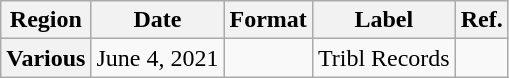<table class="wikitable plainrowheaders">
<tr>
<th scope="col">Region</th>
<th scope="col">Date</th>
<th scope="col">Format</th>
<th scope="col">Label</th>
<th scope="col">Ref.</th>
</tr>
<tr>
<th scope="row">Various</th>
<td>June 4, 2021</td>
<td></td>
<td>Tribl Records</td>
<td align="center"></td>
</tr>
</table>
